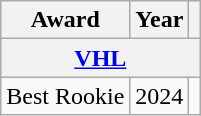<table class="wikitable">
<tr>
<th>Award</th>
<th>Year</th>
<th></th>
</tr>
<tr>
<th colspan="3"><a href='#'>VHL</a></th>
</tr>
<tr>
<td>Best Rookie</td>
<td>2024</td>
<td></td>
</tr>
</table>
